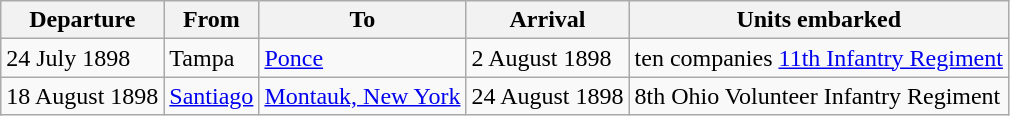<table class="wikitable">
<tr>
<th>Departure</th>
<th>From</th>
<th>To</th>
<th>Arrival</th>
<th>Units embarked</th>
</tr>
<tr>
<td>24 July 1898</td>
<td>Tampa</td>
<td><a href='#'>Ponce</a></td>
<td>2 August 1898</td>
<td>ten companies <a href='#'>11th Infantry Regiment</a></td>
</tr>
<tr>
<td>18 August 1898</td>
<td><a href='#'>Santiago</a></td>
<td><a href='#'>Montauk, New York</a></td>
<td>24 August 1898</td>
<td>8th Ohio Volunteer Infantry Regiment</td>
</tr>
</table>
